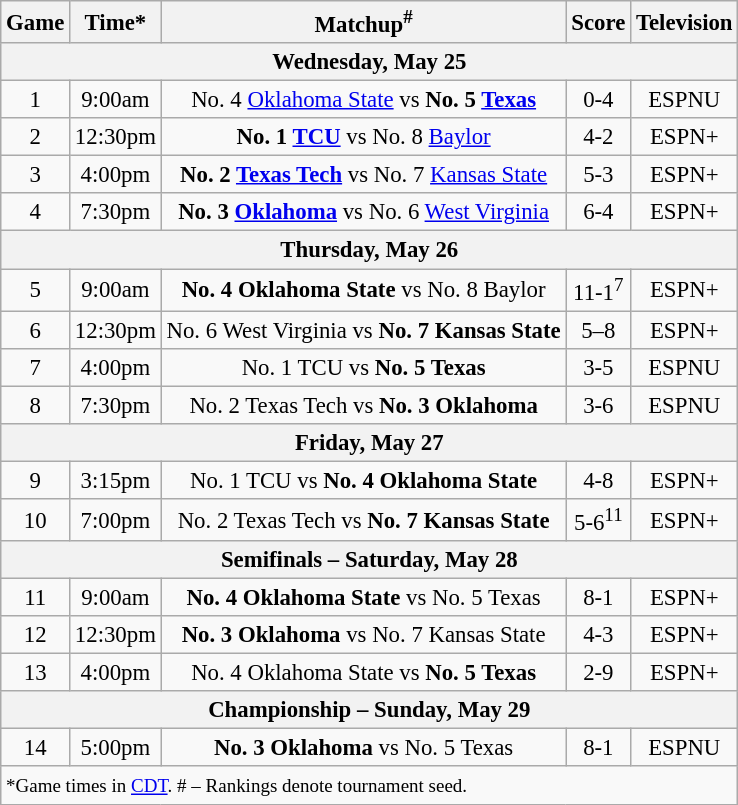<table class="wikitable" style="font-size: 95%">
<tr align="center">
<th>Game</th>
<th>Time*</th>
<th>Matchup<sup>#</sup></th>
<th>Score</th>
<th>Television</th>
</tr>
<tr>
<th colspan=7>Wednesday, May 25</th>
</tr>
<tr>
<td style="text-align:center;">1</td>
<td style="text-align:center;">9:00am</td>
<td style="text-align:center;">No. 4 <a href='#'>Oklahoma State</a> vs <strong>No. 5 <a href='#'>Texas</a></strong></td>
<td style="text-align:center;">0-4</td>
<td style="text-align:center;">ESPNU</td>
</tr>
<tr>
<td style="text-align:center;">2</td>
<td style="text-align:center;">12:30pm</td>
<td style="text-align:center;"><strong>No. 1 <a href='#'>TCU</a></strong> vs No. 8 <a href='#'>Baylor</a></td>
<td style="text-align:center;">4-2</td>
<td style="text-align:center;">ESPN+</td>
</tr>
<tr>
<td style="text-align:center;">3</td>
<td style="text-align:center;">4:00pm</td>
<td style="text-align:center;"><strong>No. 2 <a href='#'>Texas Tech</a></strong> vs No. 7 <a href='#'>Kansas State</a></td>
<td style="text-align:center;">5-3</td>
<td style="text-align:center;">ESPN+</td>
</tr>
<tr>
<td style="text-align:center;">4</td>
<td style="text-align:center;">7:30pm</td>
<td style="text-align:center;"><strong>No. 3 <a href='#'>Oklahoma</a></strong> vs No. 6 <a href='#'>West Virginia</a></td>
<td style="text-align:center;">6-4</td>
<td style="text-align:center;">ESPN+</td>
</tr>
<tr>
<th colspan=7>Thursday, May 26</th>
</tr>
<tr>
<td style="text-align:center;">5</td>
<td style="text-align:center;">9:00am</td>
<td style="text-align:center;"><strong>No. 4 Oklahoma State</strong> vs No. 8 Baylor</td>
<td style="text-align:center;">11-1<sup>7</sup></td>
<td style="text-align:center;">ESPN+</td>
</tr>
<tr>
<td style="text-align:center;">6</td>
<td style="text-align:center;">12:30pm</td>
<td style="text-align:center;">No. 6 West Virginia vs <strong>No. 7 Kansas State</strong></td>
<td style="text-align:center;">5–8</td>
<td style="text-align:center;">ESPN+</td>
</tr>
<tr>
<td style="text-align:center;">7</td>
<td style="text-align:center;">4:00pm</td>
<td style="text-align:center;">No. 1 TCU vs <strong>No. 5 Texas</strong></td>
<td style="text-align:center;">3-5</td>
<td style="text-align:center;">ESPNU</td>
</tr>
<tr>
<td style="text-align:center;">8</td>
<td style="text-align:center;">7:30pm</td>
<td style="text-align:center;">No. 2 Texas Tech vs <strong>No. 3 Oklahoma</strong></td>
<td style="text-align:center;">3-6</td>
<td style="text-align:center;">ESPNU</td>
</tr>
<tr>
<th colspan=7>Friday, May 27</th>
</tr>
<tr>
<td style="text-align:center;">9</td>
<td style="text-align:center;">3:15pm</td>
<td style="text-align:center;">No. 1 TCU vs <strong>No. 4 Oklahoma State </strong></td>
<td style="text-align:center;">4-8</td>
<td style="text-align:center;">ESPN+</td>
</tr>
<tr>
<td style="text-align:center;">10</td>
<td style="text-align:center;">7:00pm</td>
<td style="text-align:center;">No. 2 Texas Tech vs <strong>No. 7 Kansas State</strong></td>
<td style="text-align:center;">5-6<sup>11</sup></td>
<td style="text-align:center;">ESPN+</td>
</tr>
<tr>
<th colspan=7>Semifinals – Saturday, May 28</th>
</tr>
<tr>
<td style="text-align:center;">11</td>
<td style="text-align:center;">9:00am</td>
<td style="text-align:center;"><strong>No. 4 Oklahoma State</strong> vs No. 5 Texas</td>
<td style="text-align:center;">8-1</td>
<td style="text-align:center;">ESPN+</td>
</tr>
<tr>
<td style="text-align:center;">12</td>
<td style="text-align:center;">12:30pm</td>
<td style="text-align:center;"><strong>No. 3 Oklahoma</strong> vs No. 7 Kansas State</td>
<td style="text-align:center;">4-3</td>
<td style="text-align:center;">ESPN+</td>
</tr>
<tr>
<td style="text-align:center;">13</td>
<td style="text-align:center;">4:00pm</td>
<td style="text-align:center;">No. 4 Oklahoma State vs <strong>No. 5 Texas</strong></td>
<td style="text-align:center;">2-9</td>
<td style="text-align:center;">ESPN+</td>
</tr>
<tr>
<th colspan=7>Championship – Sunday, May 29</th>
</tr>
<tr>
<td style="text-align:center;">14</td>
<td style="text-align:center;">5:00pm</td>
<td style="text-align:center;"><strong>No. 3 Oklahoma</strong> vs No. 5 Texas</td>
<td style="text-align:center;">8-1</td>
<td style="text-align:center;">ESPNU</td>
</tr>
<tr>
<td colspan=7><small>*Game times in <a href='#'>CDT</a>. # – Rankings denote tournament seed. </small></td>
</tr>
</table>
